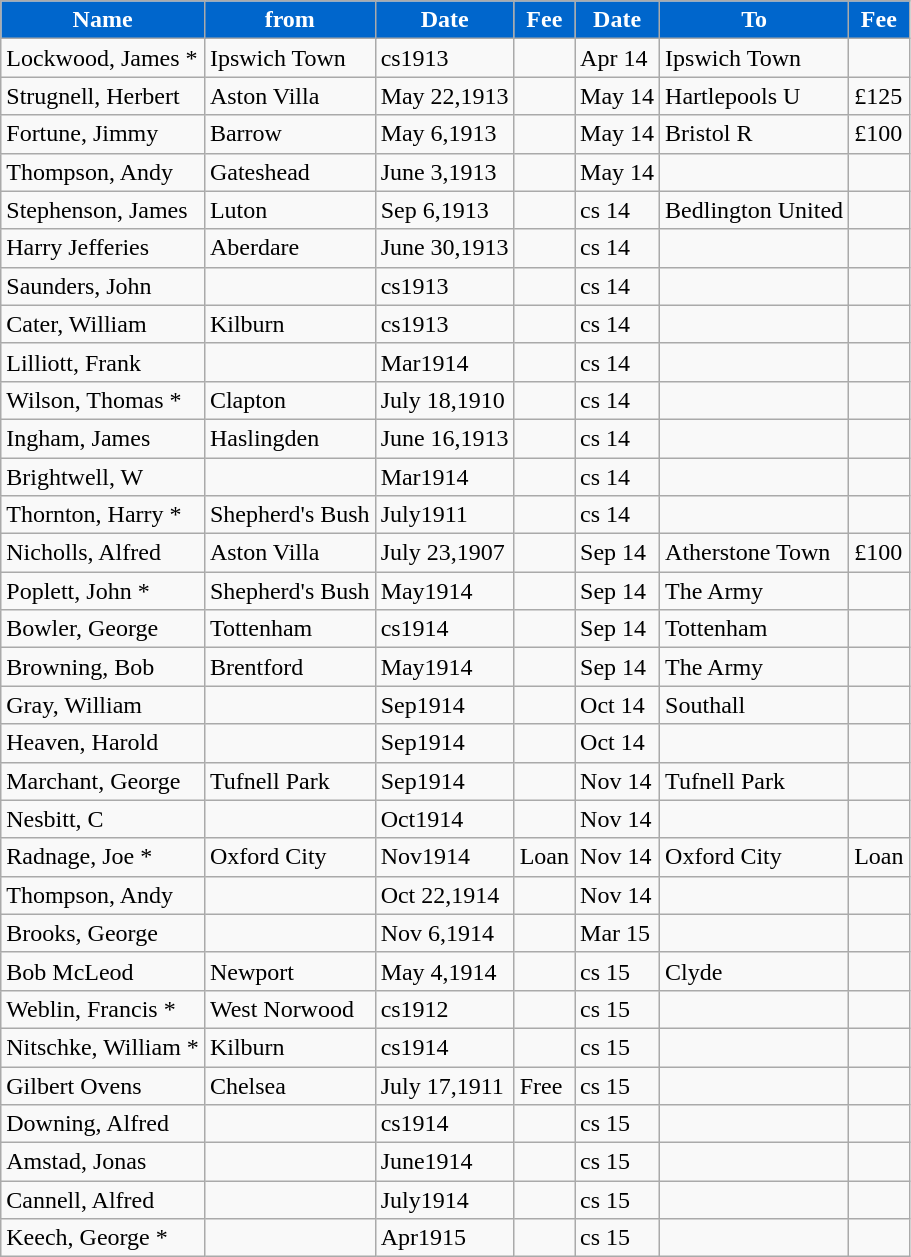<table class="wikitable">
<tr>
<th style="background:#0066CC; color:#FFFFFF;">Name</th>
<th style="background:#0066CC; color:#FFFFFF;">from</th>
<th style="background:#0066CC; color:#FFFFFF;">Date</th>
<th style="background:#0066CC; color:#FFFFFF;">Fee</th>
<th style="background:#0066CC; color:#FFFFFF;">Date</th>
<th style="background:#0066CC; color:#FFFFFF;">To</th>
<th style="background:#0066CC; color:#FFFFFF;">Fee</th>
</tr>
<tr>
<td>Lockwood, James *</td>
<td>Ipswich Town</td>
<td>cs1913</td>
<td></td>
<td>Apr 14</td>
<td>Ipswich Town</td>
<td></td>
</tr>
<tr>
<td>Strugnell, Herbert</td>
<td>Aston Villa</td>
<td>May 22,1913</td>
<td></td>
<td>May 14</td>
<td>Hartlepools U</td>
<td>£125</td>
</tr>
<tr>
<td>Fortune, Jimmy</td>
<td>Barrow</td>
<td>May 6,1913</td>
<td></td>
<td>May 14</td>
<td>Bristol R</td>
<td>£100</td>
</tr>
<tr>
<td>Thompson, Andy</td>
<td>Gateshead</td>
<td>June 3,1913</td>
<td></td>
<td>May 14</td>
<td></td>
<td></td>
</tr>
<tr>
<td>Stephenson, James</td>
<td>Luton</td>
<td>Sep 6,1913</td>
<td></td>
<td>cs 14</td>
<td>Bedlington United</td>
<td></td>
</tr>
<tr>
<td>Harry Jefferies</td>
<td>Aberdare</td>
<td>June 30,1913</td>
<td></td>
<td>cs 14</td>
<td></td>
<td></td>
</tr>
<tr>
<td>Saunders, John</td>
<td></td>
<td>cs1913</td>
<td></td>
<td>cs 14</td>
<td></td>
<td></td>
</tr>
<tr>
<td>Cater, William</td>
<td>Kilburn</td>
<td>cs1913</td>
<td></td>
<td>cs 14</td>
<td></td>
<td></td>
</tr>
<tr>
<td>Lilliott, Frank</td>
<td></td>
<td>Mar1914</td>
<td></td>
<td>cs 14</td>
<td></td>
<td></td>
</tr>
<tr>
<td>Wilson, Thomas *</td>
<td>Clapton</td>
<td>July 18,1910</td>
<td></td>
<td>cs 14</td>
<td></td>
<td></td>
</tr>
<tr>
<td>Ingham, James</td>
<td>Haslingden</td>
<td>June 16,1913</td>
<td></td>
<td>cs 14</td>
<td></td>
<td></td>
</tr>
<tr>
<td>Brightwell, W</td>
<td></td>
<td>Mar1914</td>
<td></td>
<td>cs 14</td>
<td></td>
<td></td>
</tr>
<tr>
<td>Thornton, Harry *</td>
<td>Shepherd's Bush</td>
<td>July1911</td>
<td></td>
<td>cs 14</td>
<td></td>
<td></td>
</tr>
<tr>
<td>Nicholls, Alfred</td>
<td>Aston Villa</td>
<td>July 23,1907</td>
<td></td>
<td>Sep 14</td>
<td>Atherstone Town</td>
<td>£100</td>
</tr>
<tr>
<td>Poplett, John *</td>
<td>Shepherd's Bush</td>
<td>May1914</td>
<td></td>
<td>Sep 14</td>
<td>The Army</td>
<td></td>
</tr>
<tr>
<td>Bowler, George</td>
<td>Tottenham</td>
<td>cs1914</td>
<td></td>
<td>Sep 14</td>
<td>Tottenham</td>
<td></td>
</tr>
<tr>
<td>Browning, Bob</td>
<td>Brentford</td>
<td>May1914</td>
<td></td>
<td>Sep 14</td>
<td>The Army</td>
<td></td>
</tr>
<tr>
<td>Gray, William</td>
<td></td>
<td>Sep1914</td>
<td></td>
<td>Oct 14</td>
<td>Southall</td>
<td></td>
</tr>
<tr>
<td>Heaven, Harold</td>
<td></td>
<td>Sep1914</td>
<td></td>
<td>Oct 14</td>
<td></td>
<td></td>
</tr>
<tr>
<td>Marchant, George</td>
<td>Tufnell Park</td>
<td>Sep1914</td>
<td></td>
<td>Nov 14</td>
<td>Tufnell Park</td>
<td></td>
</tr>
<tr>
<td>Nesbitt, C</td>
<td></td>
<td>Oct1914</td>
<td></td>
<td>Nov 14</td>
<td></td>
<td></td>
</tr>
<tr>
<td>Radnage, Joe *</td>
<td>Oxford City</td>
<td>Nov1914</td>
<td>Loan</td>
<td>Nov 14</td>
<td>Oxford City</td>
<td>Loan</td>
</tr>
<tr>
<td>Thompson, Andy</td>
<td></td>
<td>Oct 22,1914</td>
<td></td>
<td>Nov 14</td>
<td></td>
<td></td>
</tr>
<tr>
<td>Brooks, George</td>
<td></td>
<td>Nov 6,1914</td>
<td></td>
<td>Mar 15</td>
<td></td>
<td></td>
</tr>
<tr>
<td>Bob McLeod</td>
<td>Newport</td>
<td>May 4,1914</td>
<td></td>
<td>cs 15</td>
<td>Clyde</td>
<td></td>
</tr>
<tr>
<td>Weblin, Francis *</td>
<td>West Norwood</td>
<td>cs1912</td>
<td></td>
<td>cs 15</td>
<td></td>
<td></td>
</tr>
<tr>
<td>Nitschke, William *</td>
<td>Kilburn</td>
<td>cs1914</td>
<td></td>
<td>cs 15</td>
<td></td>
<td></td>
</tr>
<tr>
<td>Gilbert Ovens</td>
<td>Chelsea</td>
<td>July 17,1911</td>
<td>Free</td>
<td>cs 15</td>
<td></td>
<td></td>
</tr>
<tr>
<td>Downing, Alfred</td>
<td></td>
<td>cs1914</td>
<td></td>
<td>cs 15</td>
<td></td>
<td></td>
</tr>
<tr>
<td>Amstad, Jonas</td>
<td></td>
<td>June1914</td>
<td></td>
<td>cs 15</td>
<td></td>
<td></td>
</tr>
<tr>
<td>Cannell, Alfred</td>
<td></td>
<td>July1914</td>
<td></td>
<td>cs 15</td>
<td></td>
<td></td>
</tr>
<tr>
<td>Keech, George *</td>
<td></td>
<td>Apr1915</td>
<td></td>
<td>cs 15</td>
<td></td>
<td></td>
</tr>
</table>
